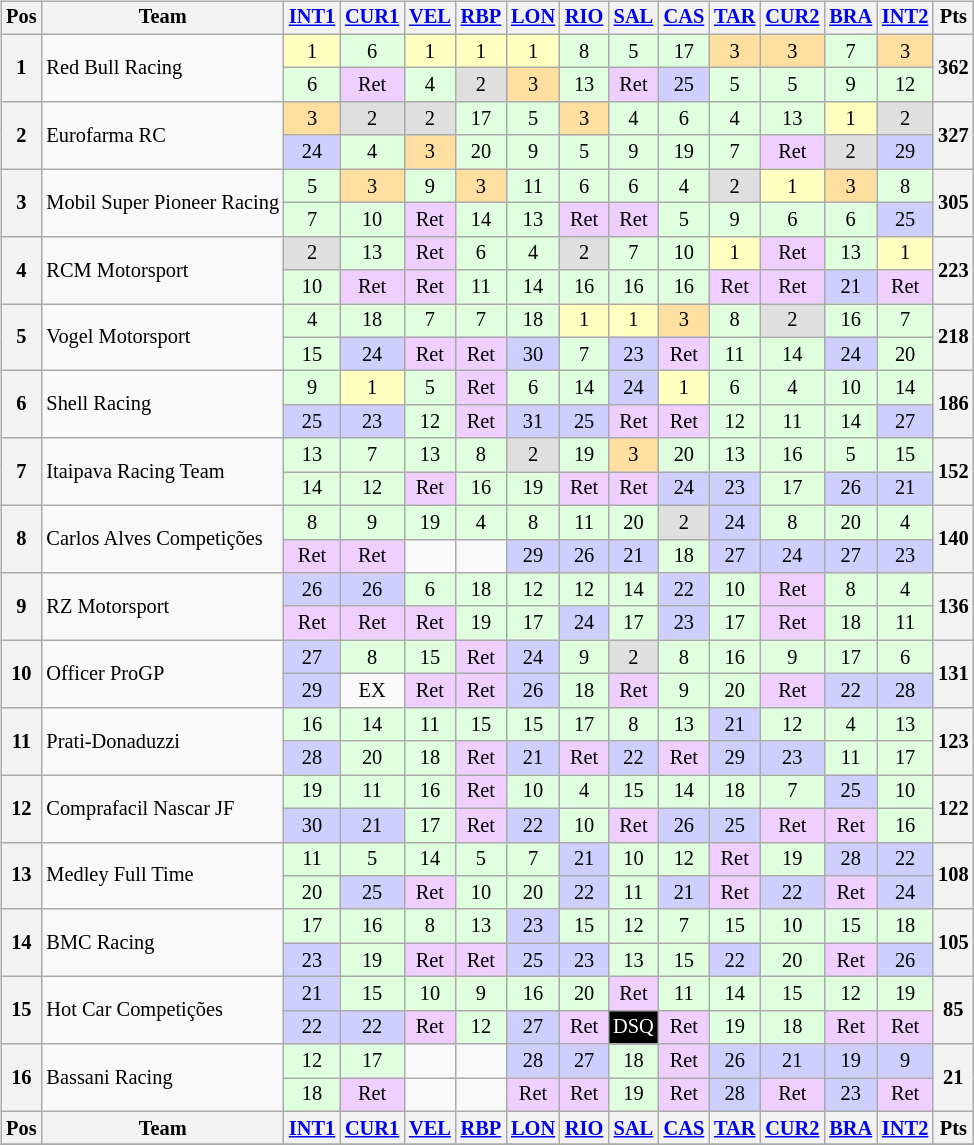<table>
<tr>
<td valign="top"><br><table class="wikitable" style="font-size: 85%; text-align: center;">
<tr valign="top">
<th valign="middle">Pos</th>
<th valign="middle">Team</th>
<th><a href='#'>INT1</a></th>
<th><a href='#'>CUR1</a></th>
<th><a href='#'>VEL</a></th>
<th><a href='#'>RBP</a></th>
<th><a href='#'>LON</a></th>
<th><a href='#'>RIO</a></th>
<th><a href='#'>SAL</a></th>
<th><a href='#'>CAS</a></th>
<th><a href='#'>TAR</a></th>
<th><a href='#'>CUR2</a></th>
<th><a href='#'>BRA</a></th>
<th><a href='#'>INT2</a></th>
<th valign="middle">Pts</th>
</tr>
<tr>
<th rowspan=2>1</th>
<td align="left" rowspan=2>Red Bull Racing</td>
<td style="background:#FFFFBF;">1</td>
<td style="background:#DFFFDF;">6</td>
<td style="background:#FFFFBF;">1</td>
<td style="background:#FFFFBF;">1</td>
<td style="background:#FFFFBF;">1</td>
<td style="background:#DFFFDF;">8</td>
<td style="background:#DFFFDF;">5</td>
<td style="background:#DFFFDF;">17</td>
<td style="background:#FFDF9F;">3</td>
<td style="background:#FFDF9F;">3</td>
<td style="background:#DFFFDF;">7</td>
<td style="background:#FFDF9F;">3</td>
<th rowspan="2">362</th>
</tr>
<tr>
<td style="background:#DFFFDF;">6</td>
<td style="background:#efcfff;">Ret</td>
<td style="background:#DFFFDF;">4</td>
<td style="background:#DFDFDF;">2</td>
<td style="background:#FFDF9F;">3</td>
<td style="background:#DFFFDF;">13</td>
<td style="background:#efcfff;">Ret</td>
<td style="background:#cfcfff;">25</td>
<td style="background:#DFFFDF;">5</td>
<td style="background:#DFFFDF;">5</td>
<td style="background:#DFFFDF;">9</td>
<td style="background:#DFFFDF;">12</td>
</tr>
<tr>
<th rowspan=2>2</th>
<td align="left" rowspan=2>Eurofarma RC</td>
<td style="background:#FFDF9F;">3</td>
<td style="background:#DFDFDF;">2</td>
<td style="background:#DFDFDF;">2</td>
<td style="background:#DFFFDF;">17</td>
<td style="background:#DFFFDF;">5</td>
<td style="background:#FFDF9F;">3</td>
<td style="background:#DFFFDF;">4</td>
<td style="background:#DFFFDF;">6</td>
<td style="background:#DFFFDF;">4</td>
<td style="background:#DFFFDF;">13</td>
<td style="background:#FFFFBF;">1</td>
<td style="background:#DFDFDF;">2</td>
<th rowspan="2">327</th>
</tr>
<tr>
<td style="background:#cfcfff;">24</td>
<td style="background:#DFFFDF;">4</td>
<td style="background:#FFDF9F;">3</td>
<td style="background:#DFFFDF;">20</td>
<td style="background:#DFFFDF;">9</td>
<td style="background:#DFFFDF;">5</td>
<td style="background:#DFFFDF;">9</td>
<td style="background:#DFFFDF;">19</td>
<td style="background:#DFFFDF;">7</td>
<td style="background:#EFCFFF;">Ret</td>
<td style="background:#DFDFDF;">2</td>
<td style="background:#cfcfff;">29</td>
</tr>
<tr>
<th rowspan=2>3</th>
<td align="left" rowspan=2>Mobil Super Pioneer Racing</td>
<td style="background:#DFFFDF;">5</td>
<td style="background:#FFDF9F;">3</td>
<td style="background:#DFFFDF;">9</td>
<td style="background:#FFDF9F;">3</td>
<td style="background:#DFFFDF;">11</td>
<td style="background:#DFFFDF;">6</td>
<td style="background:#DFFFDF;">6</td>
<td style="background:#DFFFDF;">4</td>
<td style="background:#DFDFDF;">2</td>
<td style="background:#FFFFBF;">1</td>
<td style="background:#FFDF9F;">3</td>
<td style="background:#DFFFDF;">8</td>
<th rowspan="2">305</th>
</tr>
<tr>
<td style="background:#DFFFDF;">7</td>
<td style="background:#DFFFDF;">10</td>
<td style="background:#EFCFFF;">Ret</td>
<td style="background:#DFFFDF;">14</td>
<td style="background:#DFFFDF;">13</td>
<td style="background:#EFCFFF;">Ret</td>
<td style="background:#EFCFFF;">Ret</td>
<td style="background:#DFFFDF;">5</td>
<td style="background:#DFFFDF;">9</td>
<td style="background:#DFFFDF;">6</td>
<td style="background:#DFFFDF;">6</td>
<td style="background:#cfcfff;">25</td>
</tr>
<tr>
<th rowspan=2>4</th>
<td align="left" rowspan=2>RCM Motorsport</td>
<td style="background:#DFDFDF;">2</td>
<td style="background:#DFFFDF;">13</td>
<td style="background:#EFCFFF;">Ret</td>
<td style="background:#DFFFDF;">6</td>
<td style="background:#DFFFDF;">4</td>
<td style="background:#DFDFDF;">2</td>
<td style="background:#DFFFDF;">7</td>
<td style="background:#DFFFDF;">10</td>
<td style="background:#FFFFBF;">1</td>
<td style="background:#EFCFFF;">Ret</td>
<td style="background:#DFFFDF;">13</td>
<td style="background:#FFFFBF;">1</td>
<th rowspan="2">223</th>
</tr>
<tr>
<td style="background:#DFFFDF;">10</td>
<td style="background:#efcfff;">Ret</td>
<td style="background:#EFCFFF;">Ret</td>
<td style="background:#DFFFDF;">11</td>
<td style="background:#DFFFDF;">14</td>
<td style="background:#DFFFDF;">16</td>
<td style="background:#DFFFDF;">16</td>
<td style="background:#DFFFDF;">16</td>
<td style="background:#EFCFFF;">Ret</td>
<td style="background:#EFCFFF;">Ret</td>
<td style="background:#cfcfff;">21</td>
<td style="background:#EFCFFF;">Ret</td>
</tr>
<tr>
<th rowspan=2>5</th>
<td align="left" rowspan=2>Vogel Motorsport</td>
<td style="background:#DFFFDF;">4</td>
<td style="background:#DFFFDF;">18</td>
<td style="background:#DFFFDF;">7</td>
<td style="background:#DFFFDF;">7</td>
<td style="background:#DFFFDF;">18</td>
<td style="background:#FFFFBF;">1</td>
<td style="background:#FFFFBF;">1</td>
<td style="background:#FFDF9F;">3</td>
<td style="background:#DFFFDF;">8</td>
<td style="background:#DFDFDF;">2</td>
<td style="background:#DFFFDF;">16</td>
<td style="background:#DFFFDF;">7</td>
<th rowspan="2">218</th>
</tr>
<tr>
<td style="background:#DFFFDF;">15</td>
<td style="background:#cfcfff;">24</td>
<td style="background:#EFCFFF;">Ret</td>
<td style="background:#EFCFFF;">Ret</td>
<td style="background:#cfcfff;">30</td>
<td style="background:#DFFFDF;">7</td>
<td style="background:#cfcfff;">23</td>
<td style="background:#EFCFFF;">Ret</td>
<td style="background:#DFFFDF;">11</td>
<td style="background:#DFFFDF;">14</td>
<td style="background:#cfcfff;">24</td>
<td style="background:#DFFFDF;">20</td>
</tr>
<tr>
<th rowspan=2>6</th>
<td align="left" rowspan=2>Shell Racing</td>
<td style="background:#DFFFDF;">9</td>
<td style="background:#FFFFBF;">1</td>
<td style="background:#DFFFDF;">5</td>
<td style="background:#EFCFFF;">Ret</td>
<td style="background:#DFFFDF;">6</td>
<td style="background:#DFFFDF;">14</td>
<td style="background:#cfcfff;">24</td>
<td style="background:#FFFFBF;">1</td>
<td style="background:#DFFFDF;">6</td>
<td style="background:#DFFFDF;">4</td>
<td style="background:#DFFFDF;">10</td>
<td style="background:#DFFFDF;">14</td>
<th rowspan="2">186</th>
</tr>
<tr>
<td style="background:#cfcfff;">25</td>
<td style="background:#cfcfff;">23</td>
<td style="background:#DFFFDF;">12</td>
<td style="background:#EFCFFF;">Ret</td>
<td style="background:#cfcfff;">31</td>
<td style="background:#cfcfff;">25</td>
<td style="background:#EFCFFF;">Ret</td>
<td style="background:#EFCFFF;">Ret</td>
<td style="background:#DFFFDF;">12</td>
<td style="background:#DFFFDF;">11</td>
<td style="background:#DFFFDF;">14</td>
<td style="background:#cfcfff;">27</td>
</tr>
<tr>
<th rowspan=2>7</th>
<td align="left" rowspan=2>Itaipava Racing Team</td>
<td style="background:#DFFFDF;">13</td>
<td style="background:#DFFFDF;">7</td>
<td style="background:#DFFFDF;">13</td>
<td style="background:#DFFFDF;">8</td>
<td style="background:#DFDFDF;">2</td>
<td style="background:#DFFFDF;">19</td>
<td style="background:#FFDF9F;">3</td>
<td style="background:#DFFFDF;">20</td>
<td style="background:#DFFFDF;">13</td>
<td style="background:#DFFFDF;">16</td>
<td style="background:#DFFFDF;">5</td>
<td style="background:#DFFFDF;">15</td>
<th rowspan="2">152</th>
</tr>
<tr>
<td style="background:#DFFFDF;">14</td>
<td style="background:#DFFFDF;">12</td>
<td style="background:#EFCFFF;">Ret</td>
<td style="background:#DFFFDF;">16</td>
<td style="background:#DFFFDF;">19</td>
<td style="background:#EFCFFF;">Ret</td>
<td style="background:#EFCFFF;">Ret</td>
<td style="background:#cfcfff;">24</td>
<td style="background:#cfcfff;">23</td>
<td style="background:#DFFFDF;">17</td>
<td style="background:#cfcfff;">26</td>
<td style="background:#cfcfff;">21</td>
</tr>
<tr>
<th rowspan=2>8</th>
<td align="left" rowspan=2>Carlos Alves Competições</td>
<td style="background:#DFFFDF;">8</td>
<td style="background:#DFFFDF;">9</td>
<td style="background:#DFFFDF;">19</td>
<td style="background:#DFFFDF;">4</td>
<td style="background:#DFFFDF;">8</td>
<td style="background:#DFFFDF;">11</td>
<td style="background:#DFFFDF;">20</td>
<td style="background:#DFDFDF;">2</td>
<td style="background:#cfcfff;">24</td>
<td style="background:#DFFFDF;">8</td>
<td style="background:#DFFFDF;">20</td>
<td style="background:#DFFFDF;">4</td>
<th rowspan="2">140</th>
</tr>
<tr>
<td style="background:#efcfff;">Ret</td>
<td style="background:#efcfff;">Ret</td>
<td></td>
<td></td>
<td style="background:#cfcfff;">29</td>
<td style="background:#cfcfff;">26</td>
<td style="background:#cfcfff;">21</td>
<td style="background:#DFFFDF;">18</td>
<td style="background:#cfcfff;">27</td>
<td style="background:#cfcfff;">24</td>
<td style="background:#cfcfff;">27</td>
<td style="background:#cfcfff;">23</td>
</tr>
<tr>
<th rowspan=2>9</th>
<td align="left" rowspan=2>RZ Motorsport</td>
<td style="background:#cfcfff;">26</td>
<td style="background:#cfcfff;">26</td>
<td style="background:#DFFFDF;">6</td>
<td style="background:#DFFFDF;">18</td>
<td style="background:#DFFFDF;">12</td>
<td style="background:#DFFFDF;">12</td>
<td style="background:#DFFFDF;">14</td>
<td style="background:#cfcfff;">22</td>
<td style="background:#DFFFDF;">10</td>
<td style="background:#EFCFFF;">Ret</td>
<td style="background:#DFFFDF;">8</td>
<td style="background:#DFFFDF;">4</td>
<th rowspan="2">136</th>
</tr>
<tr>
<td style="background:#efcfff;">Ret</td>
<td style="background:#efcfff;">Ret</td>
<td style="background:#efcfff;">Ret</td>
<td style="background:#DFFFDF;">19</td>
<td style="background:#DFFFDF;">17</td>
<td style="background:#cfcfff;">24</td>
<td style="background:#DFFFDF;">17</td>
<td style="background:#cfcfff;">23</td>
<td style="background:#DFFFDF;">17</td>
<td style="background:#EFCFFF;">Ret</td>
<td style="background:#DFFFDF;">18</td>
<td style="background:#DFFFDF;">11</td>
</tr>
<tr>
<th rowspan="2">10</th>
<td align="left" rowspan=2>Officer ProGP</td>
<td style="background:#cfcfff;">27</td>
<td style="background:#DFFFDF;">8</td>
<td style="background:#DFFFDF;">15</td>
<td style="background:#EFCFFF;">Ret</td>
<td style="background:#cfcfff;">24</td>
<td style="background:#DFFFDF;">9</td>
<td style="background:#DFDFDF;">2</td>
<td style="background:#DFFFDF;">8</td>
<td style="background:#DFFFDF;">16</td>
<td style="background:#DFFFDF;">9</td>
<td style="background:#DFFFDF;">17</td>
<td style="background:#DFFFDF;">6</td>
<th rowspan="2">131</th>
</tr>
<tr>
<td style="background:#cfcfff;">29</td>
<td>EX</td>
<td style="background:#EFCFFF;">Ret</td>
<td style="background:#EFCFFF;">Ret</td>
<td style="background:#cfcfff;">26</td>
<td style="background:#DFFFDF;">18</td>
<td style="background:#EFCFFF;">Ret</td>
<td style="background:#DFFFDF;">9</td>
<td style="background:#DFFFDF;">20</td>
<td style="background:#EFCFFF;">Ret</td>
<td style="background:#cfcfff;">22</td>
<td style="background:#cfcfff;">28</td>
</tr>
<tr>
<th rowspan=2>11</th>
<td align="left" rowspan=2>Prati-Donaduzzi</td>
<td style="background:#DFFFDF;">16</td>
<td style="background:#DFFFDF;">14</td>
<td style="background:#DFFFDF;">11</td>
<td style="background:#DFFFDF;">15</td>
<td style="background:#DFFFDF;">15</td>
<td style="background:#DFFFDF;">17</td>
<td style="background:#DFFFDF;">8</td>
<td style="background:#DFFFDF;">13</td>
<td style="background:#cfcfff;">21</td>
<td style="background:#DFFFDF;">12</td>
<td style="background:#DFFFDF;">4</td>
<td style="background:#DFFFDF;">13</td>
<th rowspan="2">123</th>
</tr>
<tr>
<td style="background:#cfcfff;">28</td>
<td style="background:#DFFFDF;">20</td>
<td style="background:#DFFFDF;">18</td>
<td style="background:#EFCFFF;">Ret</td>
<td style="background:#cfcfff;">21</td>
<td style="background:#EFCFFF;">Ret</td>
<td style="background:#cfcfff;">22</td>
<td style="background:#EFCFFF;">Ret</td>
<td style="background:#cfcfff;">29</td>
<td style="background:#cfcfff;">23</td>
<td style="background:#DFFFDF;">11</td>
<td style="background:#DFFFDF;">17</td>
</tr>
<tr>
<th rowspan=2>12</th>
<td align="left" rowspan=2>Comprafacil Nascar JF</td>
<td style="background:#DFFFDF;">19</td>
<td style="background:#DFFFDF;">11</td>
<td style="background:#DFFFDF;">16</td>
<td style="background:#EFCFFF;">Ret</td>
<td style="background:#DFFFDF;">10</td>
<td style="background:#DFFFDF;">4</td>
<td style="background:#DFFFDF;">15</td>
<td style="background:#DFFFDF;">14</td>
<td style="background:#DFFFDF;">18</td>
<td style="background:#DFFFDF;">7</td>
<td style="background:#cfcfff;">25</td>
<td style="background:#DFFFDF;">10</td>
<th rowspan="2">122</th>
</tr>
<tr>
<td style="background:#cfcfff;">30</td>
<td style="background:#cfcfff;">21</td>
<td style="background:#DFFFDF;">17</td>
<td style="background:#EFCFFF;">Ret</td>
<td style="background:#cfcfff;">22</td>
<td style="background:#DFFFDF;">10</td>
<td style="background:#EFCFFF;">Ret</td>
<td style="background:#cfcfff;">26</td>
<td style="background:#cfcfff;">25</td>
<td style="background:#EFCFFF;">Ret</td>
<td style="background:#EFCFFF;">Ret</td>
<td style="background:#DFFFDF;">16</td>
</tr>
<tr>
<th rowspan=2>13</th>
<td align="left" rowspan=2>Medley Full Time</td>
<td style="background:#DFFFDF;">11</td>
<td style="background:#DFFFDF;">5</td>
<td style="background:#DFFFDF;">14</td>
<td style="background:#DFFFDF;">5</td>
<td style="background:#DFFFDF;">7</td>
<td style="background:#cfcfff;">21</td>
<td style="background:#DFFFDF;">10</td>
<td style="background:#DFFFDF;">12</td>
<td style="background:#EFCFFF;">Ret</td>
<td style="background:#DFFFDF;">19</td>
<td style="background:#cfcfff;">28</td>
<td style="background:#cfcfff;">22</td>
<th rowspan="2">108</th>
</tr>
<tr>
<td style="background:#DFFFDF;">20</td>
<td style="background:#cfcfff;">25</td>
<td style="background:#EFCFFF;">Ret</td>
<td style="background:#DFFFDF;">10</td>
<td style="background:#DFFFDF;">20</td>
<td style="background:#cfcfff;">22</td>
<td style="background:#DFFFDF;">11</td>
<td style="background:#cfcfff;">21</td>
<td style="background:#EFCFFF;">Ret</td>
<td style="background:#cfcfff;">22</td>
<td style="background:#EFCFFF;">Ret</td>
<td style="background:#cfcfff;">24</td>
</tr>
<tr>
<th rowspan=2>14</th>
<td align="left" rowspan=2>BMC Racing</td>
<td style="background:#DFFFDF;">17</td>
<td style="background:#DFFFDF;">16</td>
<td style="background:#DFFFDF;">8</td>
<td style="background:#DFFFDF;">13</td>
<td style="background:#cfcfff;">23</td>
<td style="background:#DFFFDF;">15</td>
<td style="background:#DFFFDF;">12</td>
<td style="background:#DFFFDF;">7</td>
<td style="background:#DFFFDF;">15</td>
<td style="background:#DFFFDF;">10</td>
<td style="background:#DFFFDF;">15</td>
<td style="background:#DFFFDF;">18</td>
<th rowspan="2">105</th>
</tr>
<tr>
<td style="background:#cfcfff;">23</td>
<td style="background:#DFFFDF;">19</td>
<td style="background:#EFCFFF;">Ret</td>
<td style="background:#EFCFFF;">Ret</td>
<td style="background:#cfcfff;">25</td>
<td style="background:#cfcfff;">23</td>
<td style="background:#DFFFDF;">13</td>
<td style="background:#DFFFDF;">15</td>
<td style="background:#cfcfff;">22</td>
<td style="background:#DFFFDF;">20</td>
<td style="background:#EFCFFF;">Ret</td>
<td style="background:#cfcfff;">26</td>
</tr>
<tr>
<th rowspan=2>15</th>
<td align="left" rowspan=2>Hot Car Competições</td>
<td style="background:#cfcfff;">21</td>
<td style="background:#DFFFDF;">15</td>
<td style="background:#DFFFDF;">10</td>
<td style="background:#DFFFDF;">9</td>
<td style="background:#DFFFDF;">16</td>
<td style="background:#DFFFDF;">20</td>
<td style="background:#efcfff;">Ret</td>
<td style="background:#DFFFDF;">11</td>
<td style="background:#DFFFDF;">14</td>
<td style="background:#DFFFDF;">15</td>
<td style="background:#DFFFDF;">12</td>
<td style="background:#DFFFDF;">19</td>
<th rowspan="2">85</th>
</tr>
<tr>
<td style="background:#cfcfff;">22</td>
<td style="background:#cfcfff;">22</td>
<td style="background:#efcfff;">Ret</td>
<td style="background:#DFFFDF;">12</td>
<td style="background:#cfcfff;">27</td>
<td style="background:#efcfff;">Ret</td>
<td style="background:black; color:white;">DSQ</td>
<td style="background:#efcfff;">Ret</td>
<td style="background:#DFFFDF;">19</td>
<td style="background:#DFFFDF;">18</td>
<td style="background:#efcfff;">Ret</td>
<td style="background:#efcfff;">Ret</td>
</tr>
<tr>
<th rowspan=2>16</th>
<td align="left" rowspan=2>Bassani Racing</td>
<td style="background:#DFFFDF;">12</td>
<td style="background:#DFFFDF;">17</td>
<td></td>
<td></td>
<td style="background:#cfcfff;">28</td>
<td style="background:#cfcfff;">27</td>
<td style="background:#DFFFDF;">18</td>
<td style="background:#efcfff;">Ret</td>
<td style="background:#cfcfff;">26</td>
<td style="background:#cfcfff;">21</td>
<td style="background:#cfcfff;">19</td>
<td style="background:#cfcfff;">9</td>
<th rowspan="2">21</th>
</tr>
<tr>
<td style="background:#DFFFDF;">18</td>
<td style="background:#efcfff;">Ret</td>
<td></td>
<td></td>
<td style="background:#efcfff;">Ret</td>
<td style="background:#efcfff;">Ret</td>
<td style="background:#DFFFDF;">19</td>
<td style="background:#efcfff;">Ret</td>
<td style="background:#cfcfff;">28</td>
<td style="background:#efcfff;">Ret</td>
<td style="background:#cfcfff;">23</td>
<td style="background:#efcfff;">Ret</td>
</tr>
<tr valign="top">
<th valign="middle">Pos</th>
<th valign="middle">Team</th>
<th><a href='#'>INT1</a></th>
<th><a href='#'>CUR1</a></th>
<th><a href='#'>VEL</a></th>
<th><a href='#'>RBP</a></th>
<th><a href='#'>LON</a></th>
<th><a href='#'>RIO</a></th>
<th><a href='#'>SAL</a></th>
<th><a href='#'>CAS</a></th>
<th><a href='#'>TAR</a></th>
<th><a href='#'>CUR2</a></th>
<th><a href='#'>BRA</a></th>
<th><a href='#'>INT2</a></th>
<th valign="middle">Pts</th>
</tr>
<tr>
</tr>
</table>
</td>
<td valign="top"><br></td>
</tr>
</table>
